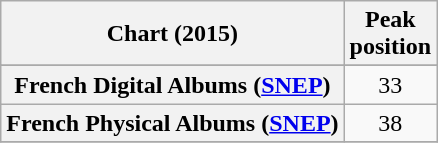<table class="wikitable sortable plainrowheaders">
<tr>
<th scope="col">Chart (2015)</th>
<th scope="col">Peak<br>position</th>
</tr>
<tr>
</tr>
<tr>
</tr>
<tr>
<th scope="row">French Digital Albums (<a href='#'>SNEP</a>)</th>
<td style="text-align:center;">33</td>
</tr>
<tr>
<th scope="row">French Physical Albums (<a href='#'>SNEP</a>)</th>
<td style="text-align:center;">38</td>
</tr>
<tr>
</tr>
</table>
